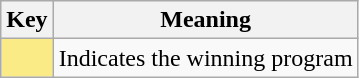<table class="wikitable">
<tr>
<th scope="col" width=%>Key</th>
<th scope="col" width=%>Meaning</th>
</tr>
<tr>
<td style="background:#FAEB86"></td>
<td>Indicates the winning program</td>
</tr>
</table>
